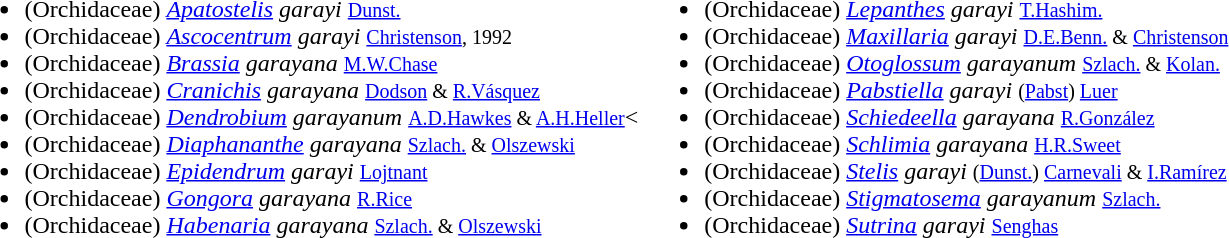<table>
<tr>
<td><br><ul><li>(Orchidaceae) <em><a href='#'>Apatostelis</a> garayi</em> <small><a href='#'>Dunst.</a></small></li><li>(Orchidaceae) <em><a href='#'>Ascocentrum</a> garayi</em> <small><a href='#'>Christenson</a>, 1992</small></li><li>(Orchidaceae) <em><a href='#'>Brassia</a> garayana</em> <small><a href='#'>M.W.Chase</a></small></li><li>(Orchidaceae) <em><a href='#'>Cranichis</a> garayana</em> <small><a href='#'>Dodson</a> & <a href='#'>R.Vásquez</a></small></li><li>(Orchidaceae) <em><a href='#'>Dendrobium</a> garayanum</em> <small><a href='#'>A.D.Hawkes</a> & <a href='#'>A.H.Heller</a></small><</li><li>(Orchidaceae) <em><a href='#'>Diaphananthe</a> garayana</em> <small><a href='#'>Szlach.</a> & <a href='#'>Olszewski</a></small></li><li>(Orchidaceae) <em><a href='#'>Epidendrum</a> garayi</em> <small><a href='#'>Lojtnant</a></small></li><li>(Orchidaceae) <em><a href='#'>Gongora</a> garayana</em> <small><a href='#'>R.Rice</a></small></li><li>(Orchidaceae) <em><a href='#'>Habenaria</a> garayana</em> <small><a href='#'>Szlach.</a> & <a href='#'>Olszewski</a></small></li></ul></td>
<td><br><ul><li>(Orchidaceae) <em><a href='#'>Lepanthes</a> garayi</em> <small><a href='#'>T.Hashim.</a></small></li><li>(Orchidaceae) <em><a href='#'>Maxillaria</a> garayi</em> <small><a href='#'>D.E.Benn.</a> & <a href='#'>Christenson</a></small></li><li>(Orchidaceae) <em><a href='#'>Otoglossum</a> garayanum</em> <small><a href='#'>Szlach.</a> & <a href='#'>Kolan.</a></small></li><li>(Orchidaceae) <em><a href='#'>Pabstiella</a> garayi</em> <small>(<a href='#'>Pabst</a>) <a href='#'>Luer</a></small></li><li>(Orchidaceae) <em><a href='#'>Schiedeella</a> garayana</em> <small><a href='#'>R.González</a></small></li><li>(Orchidaceae) <em><a href='#'>Schlimia</a> garayana</em> <small><a href='#'>H.R.Sweet</a></small></li><li>(Orchidaceae) <em><a href='#'>Stelis</a> garayi</em> <small>(<a href='#'>Dunst.</a>) <a href='#'>Carnevali</a> & <a href='#'>I.Ramírez</a></small></li><li>(Orchidaceae) <em><a href='#'>Stigmatosema</a> garayanum</em> <small><a href='#'>Szlach.</a></small></li><li>(Orchidaceae) <em><a href='#'>Sutrina</a> garayi</em> <small><a href='#'>Senghas</a></small></li></ul></td>
</tr>
</table>
